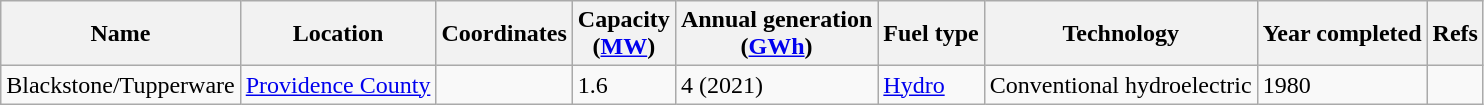<table class="wikitable sortable">
<tr>
<th>Name</th>
<th>Location</th>
<th>Coordinates</th>
<th>Capacity<br>(<a href='#'>MW</a>)</th>
<th>Annual generation<br>(<a href='#'>GWh</a>)</th>
<th>Fuel type</th>
<th>Technology</th>
<th>Year completed</th>
<th>Refs</th>
</tr>
<tr>
<td>Blackstone/Tupperware</td>
<td><a href='#'>Providence County</a></td>
<td></td>
<td>1.6</td>
<td>4 (2021)</td>
<td><a href='#'>Hydro</a></td>
<td>Conventional hydroelectric</td>
<td>1980</td>
<td></td>
</tr>
</table>
